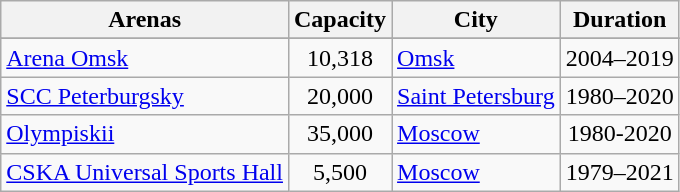<table class="wikitable">
<tr>
<th>Arenas</th>
<th>Capacity</th>
<th>City</th>
<th>Duration</th>
</tr>
<tr>
</tr>
<tr>
<td><a href='#'>Arena Omsk</a></td>
<td align="center">10,318</td>
<td><a href='#'>Omsk</a></td>
<td align="center">2004–2019</td>
</tr>
<tr>
<td><a href='#'>SCC Peterburgsky</a></td>
<td align="center">20,000</td>
<td><a href='#'>Saint Petersburg</a></td>
<td align="center">1980–2020</td>
</tr>
<tr>
<td><a href='#'>Olympiskii</a></td>
<td align="center">35,000</td>
<td><a href='#'>Moscow</a></td>
<td align="center">1980-2020</td>
</tr>
<tr>
<td><a href='#'>CSKA Universal Sports Hall</a></td>
<td align="center">5,500</td>
<td><a href='#'>Moscow</a></td>
<td align="center">1979–2021</td>
</tr>
</table>
